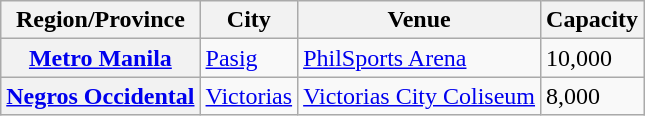<table class="wikitable sortable">
<tr>
<th class="unsortable">Region/Province</th>
<th class="unsortable">City</th>
<th>Venue</th>
<th>Capacity</th>
</tr>
<tr>
<th><a href='#'>Metro Manila</a></th>
<td><a href='#'>Pasig</a></td>
<td><a href='#'>PhilSports Arena</a></td>
<td>10,000</td>
</tr>
<tr>
<th><a href='#'>Negros Occidental</a></th>
<td><a href='#'>Victorias</a></td>
<td><a href='#'>Victorias City Coliseum</a></td>
<td>8,000</td>
</tr>
</table>
